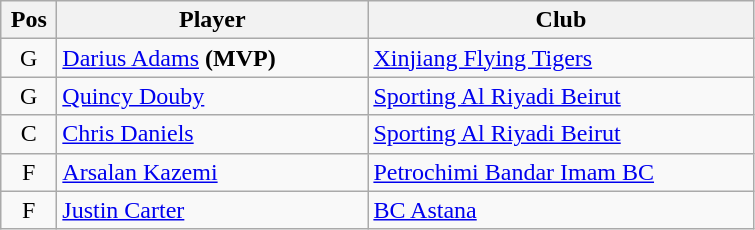<table class="wikitable" style="text-align: center">
<tr>
<th width=30>Pos</th>
<th width=200>Player</th>
<th width=250>Club</th>
</tr>
<tr>
<td>G</td>
<td align=left>  <a href='#'>Darius Adams</a> <strong>(MVP)</strong></td>
<td align=left> <a href='#'>Xinjiang Flying Tigers</a></td>
</tr>
<tr>
<td>G</td>
<td align=left> <a href='#'>Quincy Douby</a></td>
<td align=left> <a href='#'>Sporting Al Riyadi Beirut</a></td>
</tr>
<tr>
<td>C</td>
<td align=left> <a href='#'>Chris Daniels</a></td>
<td align=left> <a href='#'>Sporting Al Riyadi Beirut</a></td>
</tr>
<tr>
<td>F</td>
<td align=left> <a href='#'>Arsalan Kazemi</a></td>
<td align=left> <a href='#'>Petrochimi Bandar Imam BC</a></td>
</tr>
<tr>
<td>F</td>
<td align=left> <a href='#'>Justin Carter</a></td>
<td align=left> <a href='#'>BC Astana</a></td>
</tr>
</table>
